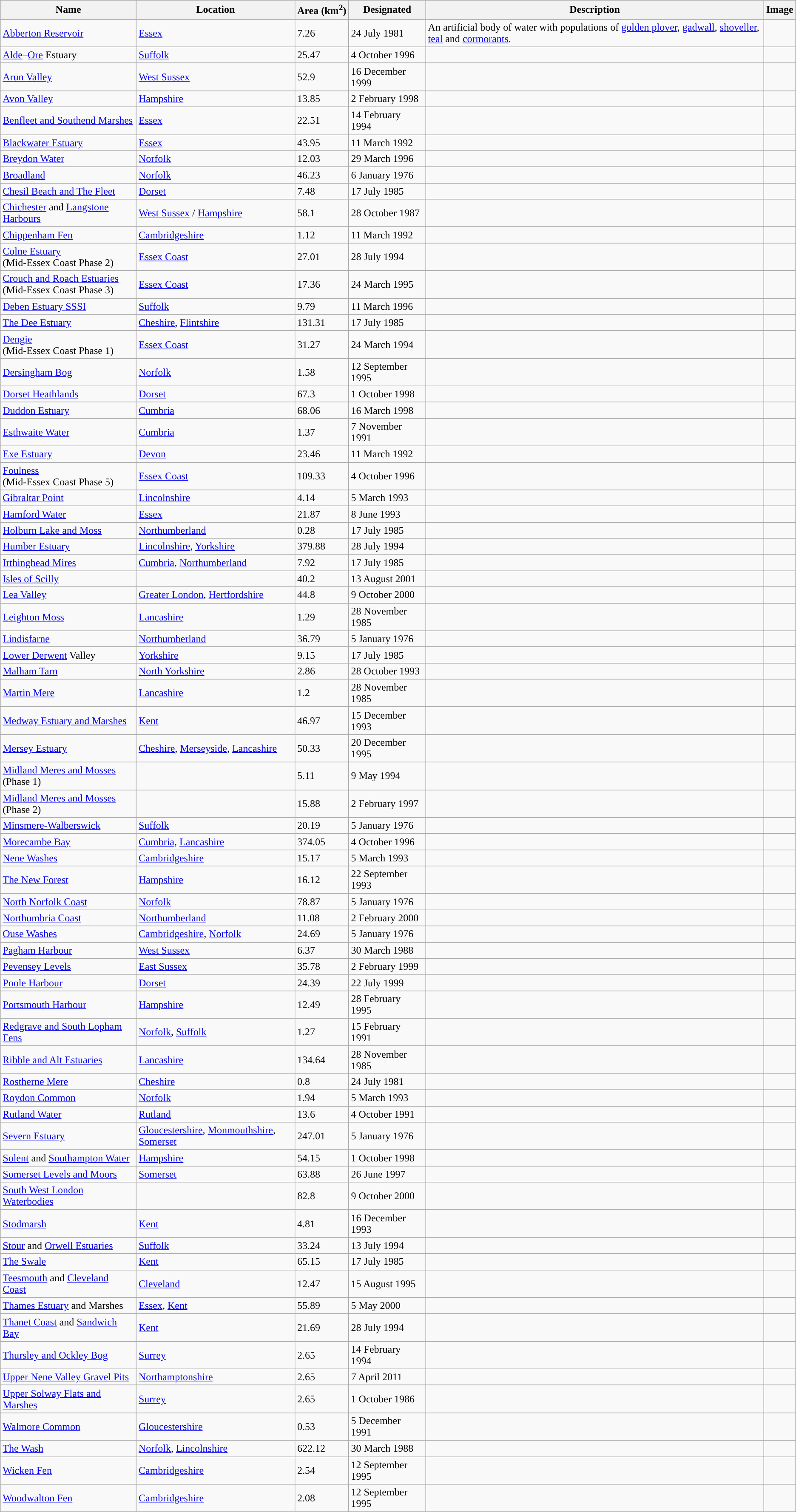<table class="wikitable sortable">
<tr>
<th style="background-color:">Name</th>
<th style="background-color:">Location</th>
<th style="background-color:">Area (km<sup>2</sup>)</th>
<th style="background-color:">Designated</th>
<th style="background-color:">Description</th>
<th style="background-color:">Image</th>
</tr>
<tr>
<td><a href='#'>Abberton Reservoir</a></td>
<td><a href='#'>Essex</a><br><small></small></td>
<td>7.26</td>
<td>24 July 1981</td>
<td>An artificial body of water with populations of <a href='#'>golden plover</a>, <a href='#'>gadwall</a>, <a href='#'>shoveller</a>, <a href='#'>teal</a> and <a href='#'>cormorants</a>.</td>
<td></td>
</tr>
<tr>
<td><a href='#'>Alde</a>–<a href='#'>Ore</a> Estuary</td>
<td><a href='#'>Suffolk</a><br><small></small></td>
<td>25.47</td>
<td>4 October 1996</td>
<td></td>
<td></td>
</tr>
<tr>
<td><a href='#'>Arun Valley</a></td>
<td><a href='#'>West Sussex</a></td>
<td>52.9</td>
<td>16 December 1999</td>
<td></td>
<td></td>
</tr>
<tr>
<td><a href='#'>Avon Valley</a></td>
<td><a href='#'>Hampshire</a></td>
<td>13.85</td>
<td>2 February 1998</td>
<td></td>
<td></td>
</tr>
<tr>
<td><a href='#'>Benfleet and Southend Marshes</a></td>
<td><a href='#'>Essex</a></td>
<td>22.51</td>
<td>14 February 1994</td>
<td></td>
<td></td>
</tr>
<tr>
<td><a href='#'>Blackwater Estuary</a></td>
<td><a href='#'>Essex</a></td>
<td>43.95</td>
<td>11 March 1992</td>
<td></td>
<td></td>
</tr>
<tr>
<td><a href='#'>Breydon Water</a></td>
<td><a href='#'>Norfolk</a></td>
<td>12.03</td>
<td>29 March 1996</td>
<td></td>
<td></td>
</tr>
<tr>
<td><a href='#'>Broadland</a></td>
<td><a href='#'>Norfolk</a></td>
<td>46.23</td>
<td>6 January 1976</td>
<td></td>
<td></td>
</tr>
<tr>
<td><a href='#'>Chesil Beach and The Fleet</a></td>
<td><a href='#'>Dorset</a></td>
<td>7.48</td>
<td>17 July 1985</td>
<td></td>
<td></td>
</tr>
<tr>
<td><a href='#'>Chichester</a> and <a href='#'>Langstone Harbours</a></td>
<td><a href='#'>West Sussex</a> / <a href='#'>Hampshire</a></td>
<td>58.1</td>
<td>28 October 1987</td>
<td></td>
<td></td>
</tr>
<tr>
<td><a href='#'>Chippenham Fen</a></td>
<td><a href='#'>Cambridgeshire</a></td>
<td>1.12</td>
<td>11 March 1992</td>
<td></td>
<td></td>
</tr>
<tr>
<td><a href='#'>Colne Estuary</a><br>(Mid-Essex Coast Phase 2)</td>
<td><a href='#'>Essex Coast</a></td>
<td>27.01</td>
<td>28 July 1994</td>
<td></td>
<td></td>
</tr>
<tr>
<td><a href='#'>Crouch and Roach Estuaries</a><br>(Mid-Essex Coast Phase 3)</td>
<td><a href='#'>Essex Coast</a></td>
<td>17.36</td>
<td>24 March 1995</td>
<td></td>
<td></td>
</tr>
<tr>
<td><a href='#'>Deben Estuary SSSI</a></td>
<td><a href='#'>Suffolk</a></td>
<td>9.79</td>
<td>11 March 1996</td>
<td></td>
<td></td>
</tr>
<tr>
<td><a href='#'>The Dee Estuary</a></td>
<td><a href='#'>Cheshire</a>, <a href='#'>Flintshire</a></td>
<td>131.31</td>
<td>17 July 1985</td>
<td></td>
<td></td>
</tr>
<tr>
<td><a href='#'>Dengie</a><br>(Mid-Essex Coast Phase 1)</td>
<td><a href='#'>Essex Coast</a></td>
<td>31.27</td>
<td>24 March 1994</td>
<td></td>
<td></td>
</tr>
<tr>
<td><a href='#'>Dersingham Bog</a></td>
<td><a href='#'>Norfolk</a></td>
<td>1.58</td>
<td>12 September 1995</td>
<td></td>
<td></td>
</tr>
<tr>
<td><a href='#'>Dorset Heathlands</a></td>
<td><a href='#'>Dorset</a></td>
<td>67.3</td>
<td>1 October 1998</td>
<td></td>
<td></td>
</tr>
<tr>
<td><a href='#'>Duddon Estuary</a></td>
<td><a href='#'>Cumbria</a></td>
<td>68.06</td>
<td>16 March 1998</td>
<td></td>
<td></td>
</tr>
<tr>
<td><a href='#'>Esthwaite Water</a></td>
<td><a href='#'>Cumbria</a></td>
<td>1.37</td>
<td>7 November 1991</td>
<td></td>
<td></td>
</tr>
<tr>
<td><a href='#'>Exe Estuary</a></td>
<td><a href='#'>Devon</a></td>
<td>23.46</td>
<td>11 March 1992</td>
<td></td>
<td></td>
</tr>
<tr>
<td><a href='#'>Foulness</a><br>(Mid-Essex Coast Phase 5)</td>
<td><a href='#'>Essex Coast</a></td>
<td>109.33</td>
<td>4 October 1996</td>
<td></td>
<td></td>
</tr>
<tr>
<td><a href='#'>Gibraltar Point</a></td>
<td><a href='#'>Lincolnshire</a></td>
<td>4.14</td>
<td>5 March 1993</td>
<td></td>
<td></td>
</tr>
<tr>
<td><a href='#'>Hamford Water</a></td>
<td><a href='#'>Essex</a></td>
<td>21.87</td>
<td>8 June 1993</td>
<td></td>
<td></td>
</tr>
<tr>
<td><a href='#'>Holburn Lake and Moss</a></td>
<td><a href='#'>Northumberland</a></td>
<td>0.28</td>
<td>17 July 1985</td>
<td></td>
<td></td>
</tr>
<tr>
<td><a href='#'>Humber Estuary</a></td>
<td><a href='#'>Lincolnshire</a>, <a href='#'>Yorkshire</a></td>
<td>379.88</td>
<td>28 July 1994</td>
<td></td>
<td></td>
</tr>
<tr>
<td><a href='#'>Irthinghead Mires</a></td>
<td><a href='#'>Cumbria</a>, <a href='#'>Northumberland</a></td>
<td>7.92</td>
<td>17 July 1985</td>
<td></td>
<td></td>
</tr>
<tr>
<td><a href='#'>Isles of Scilly</a></td>
<td></td>
<td>40.2</td>
<td>13 August 2001</td>
<td></td>
<td></td>
</tr>
<tr>
<td><a href='#'>Lea Valley</a></td>
<td><a href='#'>Greater London</a>, <a href='#'>Hertfordshire</a></td>
<td>44.8</td>
<td>9 October 2000</td>
<td></td>
<td></td>
</tr>
<tr>
<td><a href='#'>Leighton Moss</a></td>
<td><a href='#'>Lancashire</a></td>
<td>1.29</td>
<td>28 November 1985</td>
<td></td>
<td></td>
</tr>
<tr>
<td><a href='#'>Lindisfarne</a></td>
<td><a href='#'>Northumberland</a></td>
<td>36.79</td>
<td>5 January 1976</td>
<td></td>
<td></td>
</tr>
<tr>
<td><a href='#'>Lower Derwent</a> Valley</td>
<td><a href='#'>Yorkshire</a></td>
<td>9.15</td>
<td>17 July 1985</td>
<td></td>
<td></td>
</tr>
<tr>
<td><a href='#'>Malham Tarn</a></td>
<td><a href='#'>North Yorkshire</a></td>
<td>2.86</td>
<td>28 October 1993</td>
<td></td>
<td></td>
</tr>
<tr>
<td><a href='#'>Martin Mere</a></td>
<td><a href='#'>Lancashire</a></td>
<td>1.2</td>
<td>28 November 1985</td>
<td></td>
<td></td>
</tr>
<tr>
<td><a href='#'>Medway Estuary and Marshes</a></td>
<td><a href='#'>Kent</a></td>
<td>46.97</td>
<td>15 December 1993</td>
<td></td>
<td></td>
</tr>
<tr>
<td><a href='#'>Mersey Estuary</a></td>
<td><a href='#'>Cheshire</a>, <a href='#'>Merseyside</a>, <a href='#'>Lancashire</a></td>
<td>50.33</td>
<td>20 December 1995</td>
<td></td>
<td></td>
</tr>
<tr>
<td><a href='#'>Midland Meres and Mosses</a> (Phase 1)</td>
<td></td>
<td>5.11</td>
<td>9 May 1994</td>
<td></td>
<td></td>
</tr>
<tr>
<td><a href='#'>Midland Meres and Mosses</a> (Phase 2)</td>
<td></td>
<td>15.88</td>
<td>2 February 1997</td>
<td></td>
<td></td>
</tr>
<tr>
<td><a href='#'>Minsmere-Walberswick</a></td>
<td><a href='#'>Suffolk</a></td>
<td>20.19</td>
<td>5 January 1976</td>
<td></td>
<td></td>
</tr>
<tr>
<td><a href='#'>Morecambe Bay</a></td>
<td><a href='#'>Cumbria</a>, <a href='#'>Lancashire</a></td>
<td>374.05</td>
<td>4 October 1996</td>
<td></td>
<td></td>
</tr>
<tr>
<td><a href='#'>Nene Washes</a></td>
<td><a href='#'>Cambridgeshire</a></td>
<td>15.17</td>
<td>5 March 1993</td>
<td></td>
<td></td>
</tr>
<tr>
<td><a href='#'>The New Forest</a></td>
<td><a href='#'>Hampshire</a></td>
<td>16.12</td>
<td>22 September 1993</td>
<td></td>
<td></td>
</tr>
<tr>
<td><a href='#'>North Norfolk Coast</a></td>
<td><a href='#'>Norfolk</a></td>
<td>78.87</td>
<td>5 January 1976</td>
<td></td>
<td></td>
</tr>
<tr>
<td><a href='#'>Northumbria Coast</a></td>
<td><a href='#'>Northumberland</a></td>
<td>11.08</td>
<td>2 February 2000</td>
<td></td>
<td></td>
</tr>
<tr>
<td><a href='#'>Ouse Washes</a></td>
<td><a href='#'>Cambridgeshire</a>, <a href='#'>Norfolk</a></td>
<td>24.69</td>
<td>5 January 1976</td>
<td></td>
<td></td>
</tr>
<tr>
<td><a href='#'>Pagham Harbour</a></td>
<td><a href='#'>West Sussex</a></td>
<td>6.37</td>
<td>30 March 1988</td>
<td></td>
<td></td>
</tr>
<tr>
<td><a href='#'>Pevensey Levels</a></td>
<td><a href='#'>East Sussex</a></td>
<td>35.78</td>
<td>2 February 1999</td>
<td></td>
<td></td>
</tr>
<tr>
<td><a href='#'>Poole Harbour</a></td>
<td><a href='#'>Dorset</a></td>
<td>24.39</td>
<td>22 July 1999</td>
<td></td>
<td></td>
</tr>
<tr>
<td><a href='#'>Portsmouth Harbour</a></td>
<td><a href='#'>Hampshire</a></td>
<td>12.49</td>
<td>28 February 1995</td>
<td></td>
<td></td>
</tr>
<tr>
<td><a href='#'>Redgrave and South Lopham Fens</a></td>
<td><a href='#'>Norfolk</a>, <a href='#'>Suffolk</a></td>
<td>1.27</td>
<td>15 February 1991</td>
<td></td>
<td></td>
</tr>
<tr>
<td><a href='#'>Ribble and Alt Estuaries</a></td>
<td><a href='#'>Lancashire</a></td>
<td>134.64</td>
<td>28 November 1985</td>
<td></td>
<td></td>
</tr>
<tr>
<td><a href='#'>Rostherne Mere</a></td>
<td><a href='#'>Cheshire</a></td>
<td>0.8</td>
<td>24 July 1981</td>
<td></td>
<td></td>
</tr>
<tr>
<td><a href='#'>Roydon Common</a></td>
<td><a href='#'>Norfolk</a></td>
<td>1.94</td>
<td>5 March 1993</td>
<td></td>
<td></td>
</tr>
<tr>
<td><a href='#'>Rutland Water</a></td>
<td><a href='#'>Rutland</a></td>
<td>13.6</td>
<td>4 October 1991</td>
<td></td>
<td></td>
</tr>
<tr>
<td><a href='#'>Severn Estuary</a></td>
<td><a href='#'>Gloucestershire</a>, <a href='#'>Monmouthshire</a>, <a href='#'>Somerset</a></td>
<td>247.01</td>
<td>5 January 1976</td>
<td></td>
<td></td>
</tr>
<tr>
<td><a href='#'>Solent</a> and <a href='#'>Southampton Water</a></td>
<td><a href='#'>Hampshire</a></td>
<td>54.15</td>
<td>1 October 1998</td>
<td></td>
<td></td>
</tr>
<tr>
<td><a href='#'>Somerset Levels and Moors</a></td>
<td><a href='#'>Somerset</a></td>
<td>63.88</td>
<td>26 June 1997</td>
<td></td>
<td></td>
</tr>
<tr>
<td><a href='#'>South West London Waterbodies</a></td>
<td></td>
<td>82.8</td>
<td>9 October 2000</td>
<td></td>
<td></td>
</tr>
<tr>
<td><a href='#'>Stodmarsh</a></td>
<td><a href='#'>Kent</a></td>
<td>4.81</td>
<td>16 December 1993</td>
<td></td>
<td></td>
</tr>
<tr>
<td><a href='#'>Stour</a> and <a href='#'>Orwell Estuaries</a></td>
<td><a href='#'>Suffolk</a></td>
<td>33.24</td>
<td>13 July 1994</td>
<td></td>
<td></td>
</tr>
<tr>
<td><a href='#'>The Swale</a></td>
<td><a href='#'>Kent</a></td>
<td>65.15</td>
<td>17 July 1985</td>
<td></td>
<td></td>
</tr>
<tr>
<td><a href='#'>Teesmouth</a> and <a href='#'>Cleveland Coast</a></td>
<td><a href='#'>Cleveland</a></td>
<td>12.47</td>
<td>15 August 1995</td>
<td></td>
<td></td>
</tr>
<tr>
<td><a href='#'>Thames Estuary</a> and Marshes</td>
<td><a href='#'>Essex</a>, <a href='#'>Kent</a></td>
<td>55.89</td>
<td>5 May 2000</td>
<td></td>
<td></td>
</tr>
<tr>
<td><a href='#'>Thanet Coast</a> and <a href='#'>Sandwich Bay</a></td>
<td><a href='#'>Kent</a></td>
<td>21.69</td>
<td>28 July 1994</td>
<td></td>
<td></td>
</tr>
<tr>
<td><a href='#'>Thursley and Ockley Bog</a></td>
<td><a href='#'>Surrey</a></td>
<td>2.65</td>
<td>14 February 1994</td>
<td></td>
<td></td>
</tr>
<tr>
<td><a href='#'>Upper Nene Valley Gravel Pits</a></td>
<td><a href='#'>Northamptonshire</a></td>
<td>2.65</td>
<td>7 April 2011</td>
<td></td>
<td></td>
</tr>
<tr>
<td><a href='#'>Upper Solway Flats and Marshes</a></td>
<td><a href='#'>Surrey</a></td>
<td>2.65</td>
<td>1 October 1986</td>
<td></td>
<td></td>
</tr>
<tr>
<td><a href='#'>Walmore Common</a></td>
<td><a href='#'>Gloucestershire</a></td>
<td>0.53</td>
<td>5 December 1991</td>
<td></td>
<td></td>
</tr>
<tr>
<td><a href='#'>The Wash</a></td>
<td><a href='#'>Norfolk</a>, <a href='#'>Lincolnshire</a></td>
<td>622.12</td>
<td>30 March 1988</td>
<td></td>
<td></td>
</tr>
<tr>
<td><a href='#'>Wicken Fen</a></td>
<td><a href='#'>Cambridgeshire</a></td>
<td>2.54</td>
<td>12 September 1995</td>
<td></td>
<td></td>
</tr>
<tr>
<td><a href='#'>Woodwalton Fen</a></td>
<td><a href='#'>Cambridgeshire</a></td>
<td>2.08</td>
<td>12 September 1995</td>
<td></td>
<td></td>
</tr>
</table>
